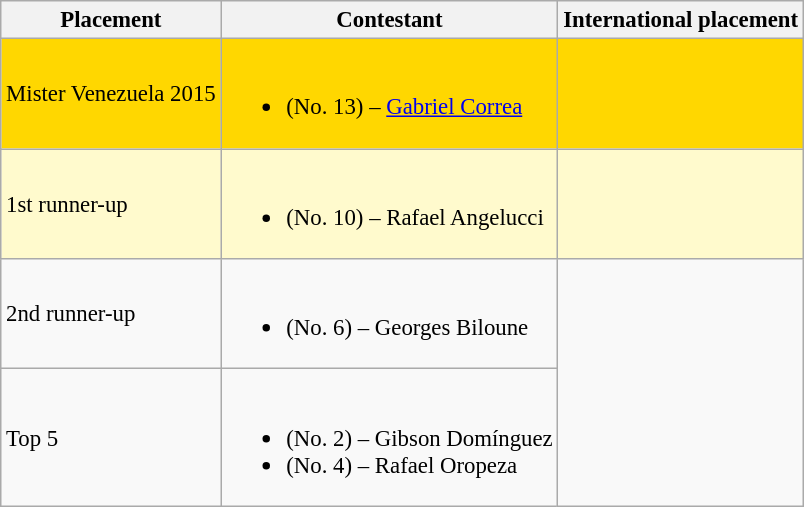<table class="wikitable sortable" style="font-size: 95%;">
<tr>
<th>Placement</th>
<th>Contestant</th>
<th>International placement</th>
</tr>
<tr style="background:gold;">
<td>Mister Venezuela 2015</td>
<td><br><ul><li> (No. 13) – <a href='#'>Gabriel Correa</a></li></ul></td>
<td></td>
</tr>
<tr style="background:#FFFACD;">
<td>1st runner-up</td>
<td><br><ul><li> (No. 10) – Rafael Angelucci</li></ul></td>
<td></td>
</tr>
<tr>
<td>2nd runner-up</td>
<td><br><ul><li> (No. 6) – Georges Biloune</li></ul></td>
<td rowspan="2"></td>
</tr>
<tr>
<td>Top 5</td>
<td><br><ul><li> (No. 2) – Gibson Domínguez</li><li> (No. 4) – Rafael Oropeza</li></ul></td>
</tr>
</table>
